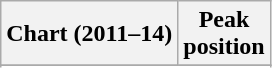<table class="wikitable sortable plainrowheaders" style="text-align:center">
<tr>
<th scope="col">Chart (2011–14)</th>
<th scope="col">Peak<br>position</th>
</tr>
<tr>
</tr>
<tr>
</tr>
<tr>
</tr>
<tr>
</tr>
</table>
